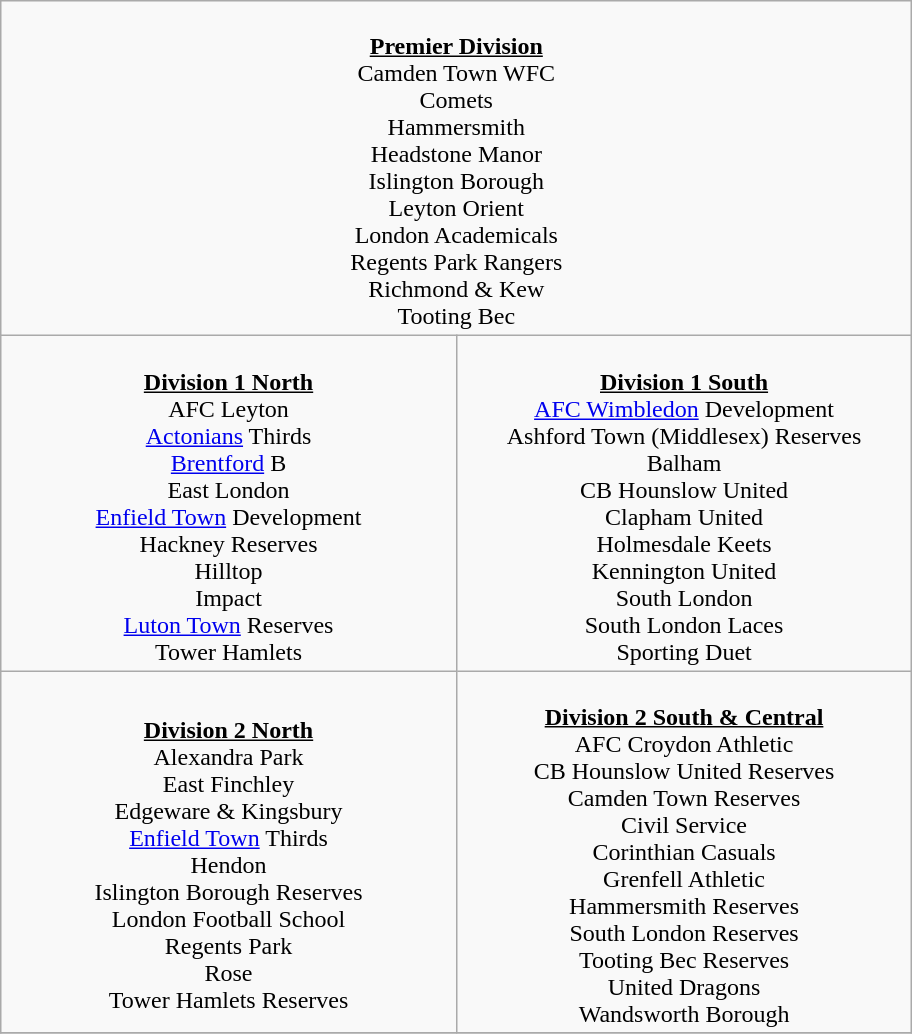<table class="wikitable" style="text-align: center;">
<tr>
<td colspan="2" style="width: 600px;"><br><u><strong>Premier Division</strong></u><br> 
Camden Town WFC<br>
Comets<br>
Hammersmith<br>
Headstone Manor<br>
Islington Borough<br>
Leyton Orient<br>
London Academicals<br>
Regents Park Rangers<br>
Richmond & Kew<br>
Tooting Bec</td>
</tr>
<tr>
<td colspan="1" style="width: 50%; vertical-align: top;"><br><u><strong>Division 1 North</strong></u><br>
AFC Leyton<br>
<a href='#'>Actonians</a> Thirds<br>
<a href='#'>Brentford</a> B<br>
East London<br>
<a href='#'>Enfield Town</a> Development<br>
Hackney Reserves<br>
Hilltop<br>
Impact<br>
<a href='#'>Luton Town</a> Reserves<br>
Tower Hamlets</td>
<td colspan="1" style="width: 50%;"><br><u><strong>Division 1 South</strong></u><br>
<a href='#'>AFC Wimbledon</a> Development<br>
Ashford Town (Middlesex) Reserves<br>
Balham<br>
CB Hounslow United<br>
Clapham United<br>
Holmesdale Keets<br>
Kennington United<br>
South London<br>
South London Laces<br>
Sporting Duet</td>
</tr>
<tr>
<td colspan="1" style="width: 50%;"><br><u><strong>Division 2 North</strong></u><br>
Alexandra Park<br>
East Finchley<br>
Edgeware & Kingsbury<br>
<a href='#'>Enfield Town</a> Thirds<br>
Hendon<br>
Islington Borough Reserves<br>
London Football School<br>
Regents Park<br>
Rose<br>
Tower Hamlets Reserves</td>
<td colspan="1" style="width: 50%; vertical-align: top;"><br><u><strong>Division 2 South & Central</strong></u><br>
AFC Croydon Athletic<br>
CB Hounslow United Reserves<br>
Camden Town Reserves<br>
Civil Service<br>
Corinthian Casuals<br>
Grenfell Athletic<br>
Hammersmith Reserves<br>
South London Reserves<br>
Tooting Bec Reserves<br>
United Dragons<br>
Wandsworth Borough</td>
</tr>
<tr>
</tr>
</table>
